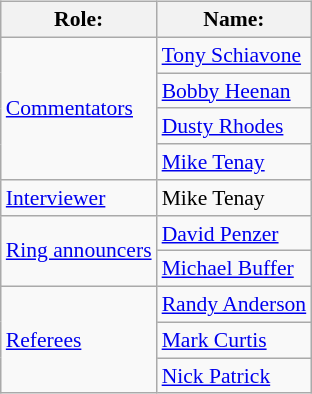<table class=wikitable style="font-size:90%; margin: 0.5em 0 0.5em 1em; float: right; clear: right;">
<tr>
<th>Role:</th>
<th>Name:</th>
</tr>
<tr>
<td rowspan=4><a href='#'>Commentators</a></td>
<td><a href='#'>Tony Schiavone</a></td>
</tr>
<tr>
<td><a href='#'>Bobby Heenan</a></td>
</tr>
<tr>
<td><a href='#'>Dusty Rhodes</a></td>
</tr>
<tr>
<td><a href='#'>Mike Tenay</a></td>
</tr>
<tr>
<td><a href='#'>Interviewer</a></td>
<td>Mike Tenay</td>
</tr>
<tr>
<td rowspan=2><a href='#'>Ring announcers</a></td>
<td><a href='#'>David Penzer</a></td>
</tr>
<tr>
<td><a href='#'>Michael Buffer</a></td>
</tr>
<tr>
<td rowspan=3><a href='#'>Referees</a></td>
<td><a href='#'>Randy Anderson</a></td>
</tr>
<tr>
<td><a href='#'>Mark Curtis</a></td>
</tr>
<tr>
<td><a href='#'>Nick Patrick</a></td>
</tr>
</table>
